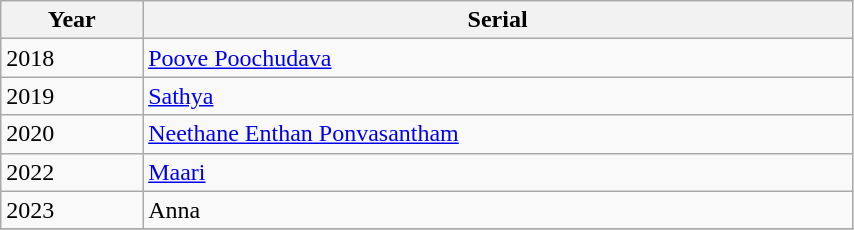<table class="wikitable" width="45%">
<tr>
<th style="width:10%;">Year</th>
<th style="width:50%;">Serial</th>
</tr>
<tr>
<td>2018</td>
<td><a href='#'>Poove Poochudava</a></td>
</tr>
<tr>
<td>2019</td>
<td><a href='#'>Sathya</a></td>
</tr>
<tr>
<td>2020</td>
<td><a href='#'>Neethane Enthan Ponvasantham</a></td>
</tr>
<tr>
<td>2022</td>
<td><a href='#'>Maari</a></td>
</tr>
<tr>
<td>2023</td>
<td>Anna</td>
</tr>
<tr>
</tr>
</table>
